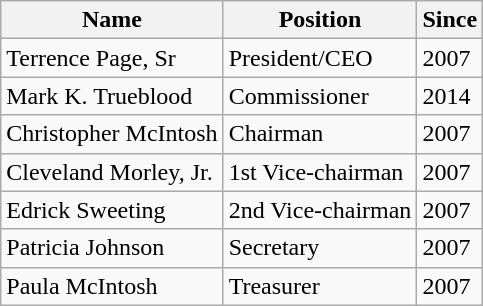<table class="wikitable">
<tr>
<th>Name</th>
<th>Position</th>
<th>Since</th>
</tr>
<tr>
<td>Terrence Page, Sr</td>
<td>President/CEO</td>
<td>2007</td>
</tr>
<tr>
<td>Mark K. Trueblood</td>
<td>Commissioner</td>
<td>2014</td>
</tr>
<tr>
<td>Christopher McIntosh</td>
<td>Chairman</td>
<td>2007</td>
</tr>
<tr>
<td>Cleveland Morley, Jr.</td>
<td>1st Vice-chairman</td>
<td>2007</td>
</tr>
<tr>
<td>Edrick Sweeting</td>
<td>2nd Vice-chairman</td>
<td>2007</td>
</tr>
<tr>
<td>Patricia Johnson</td>
<td>Secretary</td>
<td>2007</td>
</tr>
<tr>
<td>Paula McIntosh</td>
<td>Treasurer</td>
<td>2007</td>
</tr>
</table>
